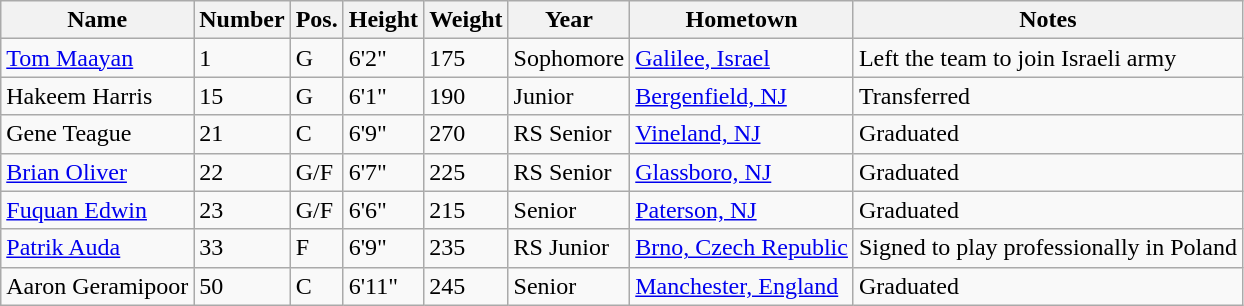<table class="wikitable sortable" border="1">
<tr>
<th>Name</th>
<th>Number</th>
<th>Pos.</th>
<th>Height</th>
<th>Weight</th>
<th>Year</th>
<th>Hometown</th>
<th class="unsortable">Notes</th>
</tr>
<tr>
<td><a href='#'>Tom Maayan</a></td>
<td>1</td>
<td>G</td>
<td>6'2"</td>
<td>175</td>
<td>Sophomore</td>
<td><a href='#'>Galilee, Israel</a></td>
<td>Left the team to join Israeli army</td>
</tr>
<tr>
<td>Hakeem Harris</td>
<td>15</td>
<td>G</td>
<td>6'1"</td>
<td>190</td>
<td>Junior</td>
<td><a href='#'>Bergenfield, NJ</a></td>
<td>Transferred</td>
</tr>
<tr>
<td>Gene Teague</td>
<td>21</td>
<td>C</td>
<td>6'9"</td>
<td>270</td>
<td>RS Senior</td>
<td><a href='#'>Vineland, NJ</a></td>
<td>Graduated</td>
</tr>
<tr>
<td><a href='#'>Brian Oliver</a></td>
<td>22</td>
<td>G/F</td>
<td>6'7"</td>
<td>225</td>
<td>RS Senior</td>
<td><a href='#'>Glassboro, NJ</a></td>
<td>Graduated</td>
</tr>
<tr>
<td><a href='#'>Fuquan Edwin</a></td>
<td>23</td>
<td>G/F</td>
<td>6'6"</td>
<td>215</td>
<td>Senior</td>
<td><a href='#'>Paterson, NJ</a></td>
<td>Graduated</td>
</tr>
<tr>
<td><a href='#'>Patrik Auda</a></td>
<td>33</td>
<td>F</td>
<td>6'9"</td>
<td>235</td>
<td>RS Junior</td>
<td><a href='#'>Brno, Czech Republic</a></td>
<td>Signed to play professionally in Poland</td>
</tr>
<tr>
<td>Aaron Geramipoor</td>
<td>50</td>
<td>C</td>
<td>6'11"</td>
<td>245</td>
<td>Senior</td>
<td><a href='#'>Manchester, England</a></td>
<td>Graduated</td>
</tr>
</table>
